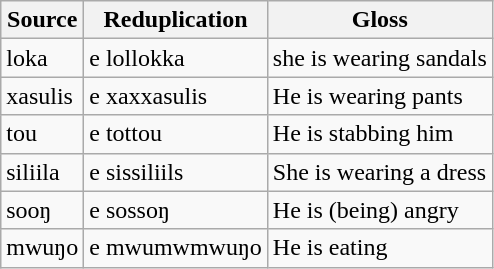<table class="wikitable">
<tr>
<th>Source</th>
<th>Reduplication</th>
<th>Gloss</th>
</tr>
<tr>
<td>loka</td>
<td>e lollokka</td>
<td>she is wearing sandals</td>
</tr>
<tr>
<td>xasulis</td>
<td>e xaxxasulis</td>
<td>He is wearing pants</td>
</tr>
<tr>
<td>tou</td>
<td>e tottou</td>
<td>He is stabbing him</td>
</tr>
<tr>
<td>siliila</td>
<td>e sissiliils</td>
<td>She is wearing a dress</td>
</tr>
<tr>
<td>sooŋ</td>
<td>e sossoŋ</td>
<td>He is (being) angry</td>
</tr>
<tr>
<td>mwuŋo</td>
<td>e mwumwmwuŋo</td>
<td>He is eating</td>
</tr>
</table>
